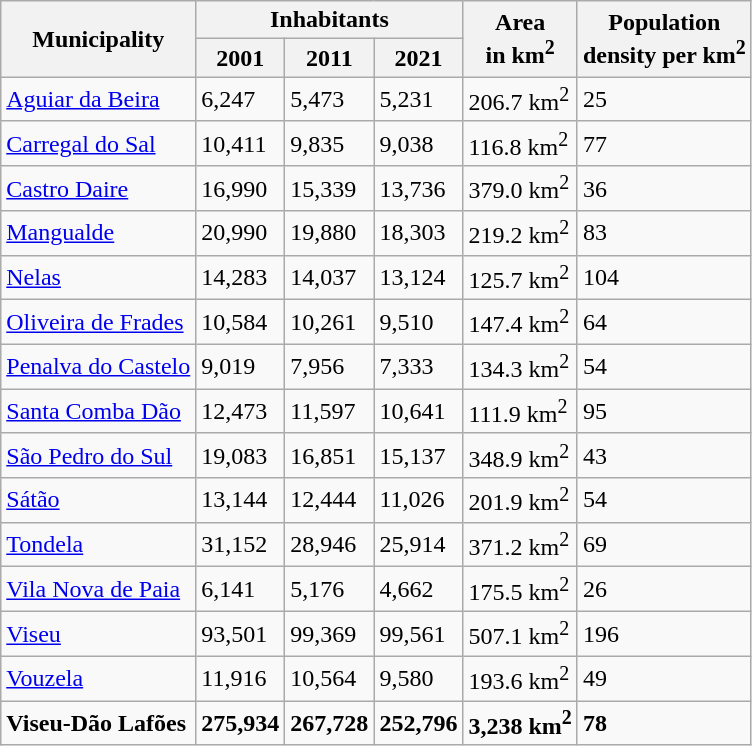<table class="wikitable sortable">
<tr>
<th rowspan="2">Municipality</th>
<th colspan="3">Inhabitants</th>
<th rowspan="2">Area<br>in km<sup>2</sup></th>
<th rowspan="2">Population<br>density per km<sup>2</sup></th>
</tr>
<tr>
<th>2001</th>
<th>2011</th>
<th>2021</th>
</tr>
<tr>
<td><a href='#'>Aguiar da Beira</a></td>
<td>6,247</td>
<td>5,473</td>
<td>5,231</td>
<td>206.7 km<sup>2</sup></td>
<td>25</td>
</tr>
<tr>
<td><a href='#'>Carregal do Sal</a></td>
<td>10,411</td>
<td>9,835</td>
<td>9,038</td>
<td>116.8 km<sup>2</sup></td>
<td>77</td>
</tr>
<tr>
<td><a href='#'>Castro Daire</a></td>
<td>16,990</td>
<td>15,339</td>
<td>13,736</td>
<td>379.0 km<sup>2</sup></td>
<td>36</td>
</tr>
<tr>
<td><a href='#'>Mangualde</a></td>
<td>20,990</td>
<td>19,880</td>
<td>18,303</td>
<td>219.2 km<sup>2</sup></td>
<td>83</td>
</tr>
<tr>
<td><a href='#'>Nelas</a></td>
<td>14,283</td>
<td>14,037</td>
<td>13,124</td>
<td>125.7 km<sup>2</sup></td>
<td>104</td>
</tr>
<tr>
<td><a href='#'>Oliveira de Frades</a></td>
<td>10,584</td>
<td>10,261</td>
<td>9,510</td>
<td>147.4 km<sup>2</sup></td>
<td>64</td>
</tr>
<tr>
<td><a href='#'>Penalva do Castelo</a></td>
<td>9,019</td>
<td>7,956</td>
<td>7,333</td>
<td>134.3 km<sup>2</sup></td>
<td>54</td>
</tr>
<tr>
<td><a href='#'>Santa Comba Dão</a></td>
<td>12,473</td>
<td>11,597</td>
<td>10,641</td>
<td>111.9 km<sup>2</sup></td>
<td>95</td>
</tr>
<tr>
<td><a href='#'>São Pedro do Sul</a></td>
<td>19,083</td>
<td>16,851</td>
<td>15,137</td>
<td>348.9 km<sup>2</sup></td>
<td>43</td>
</tr>
<tr>
<td><a href='#'>Sátão</a></td>
<td>13,144</td>
<td>12,444</td>
<td>11,026</td>
<td>201.9 km<sup>2</sup></td>
<td>54</td>
</tr>
<tr>
<td><a href='#'>Tondela</a></td>
<td>31,152</td>
<td>28,946</td>
<td>25,914</td>
<td>371.2 km<sup>2</sup></td>
<td>69</td>
</tr>
<tr>
<td><a href='#'>Vila Nova de Paia</a></td>
<td>6,141</td>
<td>5,176</td>
<td>4,662</td>
<td>175.5 km<sup>2</sup></td>
<td>26</td>
</tr>
<tr>
<td><a href='#'>Viseu</a></td>
<td>93,501</td>
<td>99,369</td>
<td>99,561</td>
<td>507.1 km<sup>2</sup></td>
<td>196</td>
</tr>
<tr>
<td><a href='#'>Vouzela</a></td>
<td>11,916</td>
<td>10,564</td>
<td>9,580</td>
<td>193.6 km<sup>2</sup></td>
<td>49</td>
</tr>
<tr>
<td><strong>Viseu-Dão Lafões</strong></td>
<td><strong>275,934</strong></td>
<td><strong>267,728</strong></td>
<td><strong>252,796</strong></td>
<td><strong>3,238 km<sup>2</sup></strong></td>
<td><strong>78</strong></td>
</tr>
</table>
